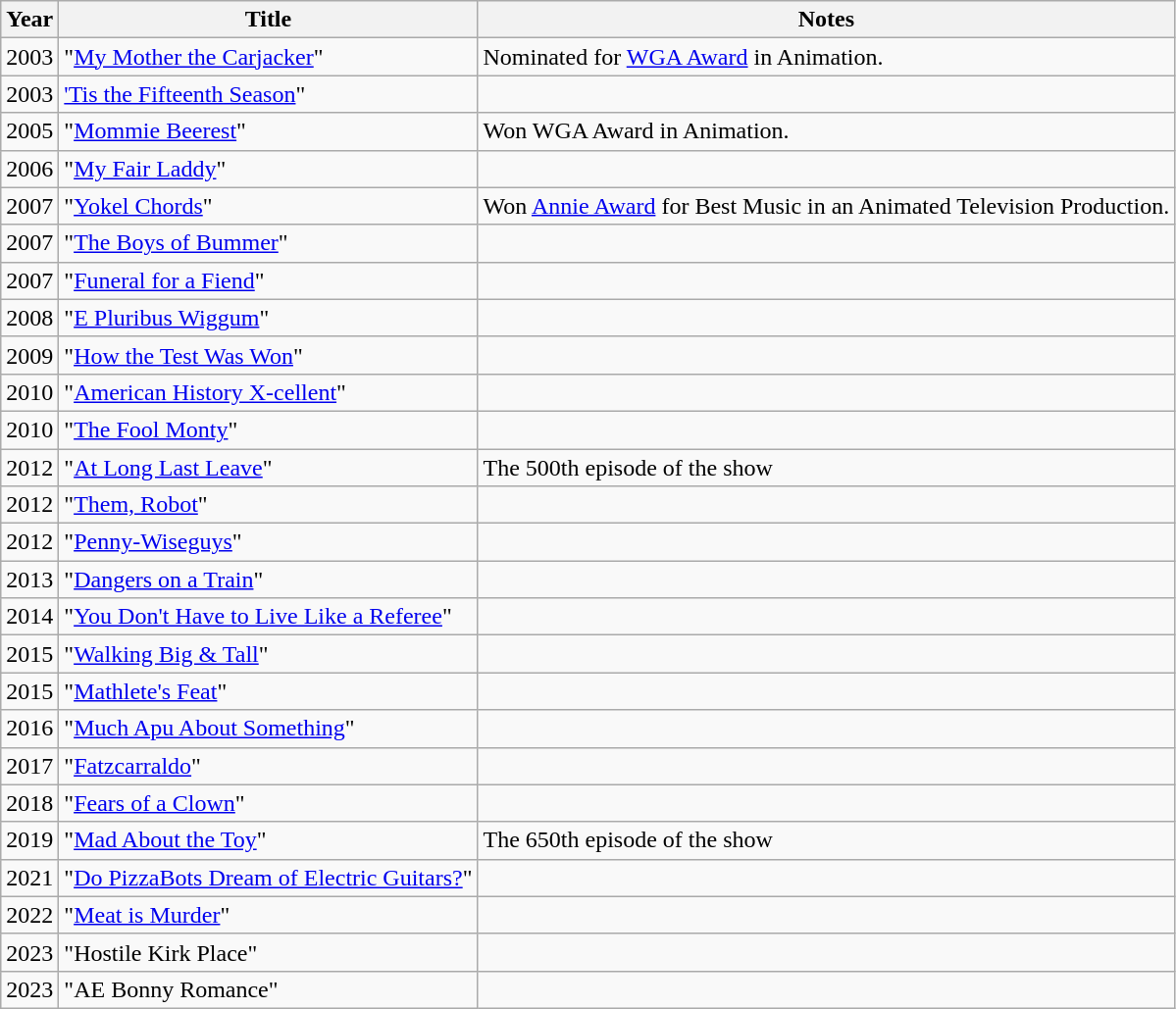<table class="wikitable">
<tr>
<th>Year</th>
<th>Title</th>
<th>Notes</th>
</tr>
<tr>
<td>2003</td>
<td>"<a href='#'>My Mother the Carjacker</a>"</td>
<td>Nominated for <a href='#'>WGA Award</a> in Animation.</td>
</tr>
<tr>
<td>2003</td>
<td><a href='#'>'Tis the Fifteenth Season</a>"</td>
<td></td>
</tr>
<tr>
<td>2005</td>
<td>"<a href='#'>Mommie Beerest</a>"</td>
<td>Won WGA Award in Animation.</td>
</tr>
<tr>
<td>2006</td>
<td>"<a href='#'>My Fair Laddy</a>"</td>
<td></td>
</tr>
<tr>
<td>2007</td>
<td>"<a href='#'>Yokel Chords</a>"</td>
<td>Won <a href='#'>Annie Award</a> for Best Music in an Animated Television Production.</td>
</tr>
<tr>
<td>2007</td>
<td>"<a href='#'>The Boys of Bummer</a>"</td>
<td></td>
</tr>
<tr>
<td>2007</td>
<td>"<a href='#'>Funeral for a Fiend</a>"</td>
<td></td>
</tr>
<tr>
<td>2008</td>
<td>"<a href='#'>E Pluribus Wiggum</a>"</td>
<td></td>
</tr>
<tr>
<td>2009</td>
<td>"<a href='#'>How the Test Was Won</a>"</td>
<td></td>
</tr>
<tr>
<td>2010</td>
<td>"<a href='#'>American History X-cellent</a>"</td>
<td></td>
</tr>
<tr>
<td>2010</td>
<td>"<a href='#'>The Fool Monty</a>"</td>
<td></td>
</tr>
<tr>
<td>2012</td>
<td>"<a href='#'>At Long Last Leave</a>"</td>
<td>The 500th episode of the show</td>
</tr>
<tr>
<td>2012</td>
<td>"<a href='#'>Them, Robot</a>"</td>
<td></td>
</tr>
<tr>
<td>2012</td>
<td>"<a href='#'>Penny-Wiseguys</a>"</td>
<td></td>
</tr>
<tr>
<td>2013</td>
<td>"<a href='#'>Dangers on a Train</a>"</td>
<td></td>
</tr>
<tr>
<td>2014</td>
<td>"<a href='#'>You Don't Have to Live Like a Referee</a>"</td>
<td></td>
</tr>
<tr>
<td>2015</td>
<td>"<a href='#'>Walking Big & Tall</a>"</td>
<td></td>
</tr>
<tr>
<td>2015</td>
<td>"<a href='#'>Mathlete's Feat</a>"</td>
<td></td>
</tr>
<tr>
<td>2016</td>
<td>"<a href='#'>Much Apu About Something</a>"</td>
<td></td>
</tr>
<tr>
<td>2017</td>
<td>"<a href='#'>Fatzcarraldo</a>"</td>
<td></td>
</tr>
<tr>
<td>2018</td>
<td>"<a href='#'>Fears of a Clown</a>"</td>
<td></td>
</tr>
<tr>
<td>2019</td>
<td>"<a href='#'>Mad About the Toy</a>"</td>
<td>The 650th episode of the show</td>
</tr>
<tr>
<td>2021</td>
<td>"<a href='#'>Do PizzaBots Dream of Electric Guitars?</a>"</td>
<td></td>
</tr>
<tr>
<td>2022</td>
<td>"<a href='#'>Meat is Murder</a>"</td>
<td></td>
</tr>
<tr>
<td>2023</td>
<td>"Hostile Kirk Place"</td>
<td></td>
</tr>
<tr>
<td>2023</td>
<td>"AE Bonny Romance"</td>
<td></td>
</tr>
</table>
